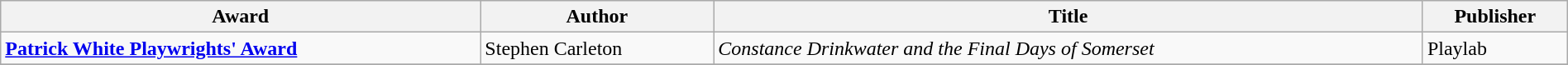<table class="wikitable" width=100%>
<tr>
<th>Award</th>
<th>Author</th>
<th>Title</th>
<th>Publisher</th>
</tr>
<tr>
<td><strong><a href='#'>Patrick White Playwrights' Award</a></strong></td>
<td>Stephen Carleton</td>
<td><em>Constance Drinkwater and the Final Days of Somerset</em></td>
<td>Playlab</td>
</tr>
<tr>
</tr>
</table>
